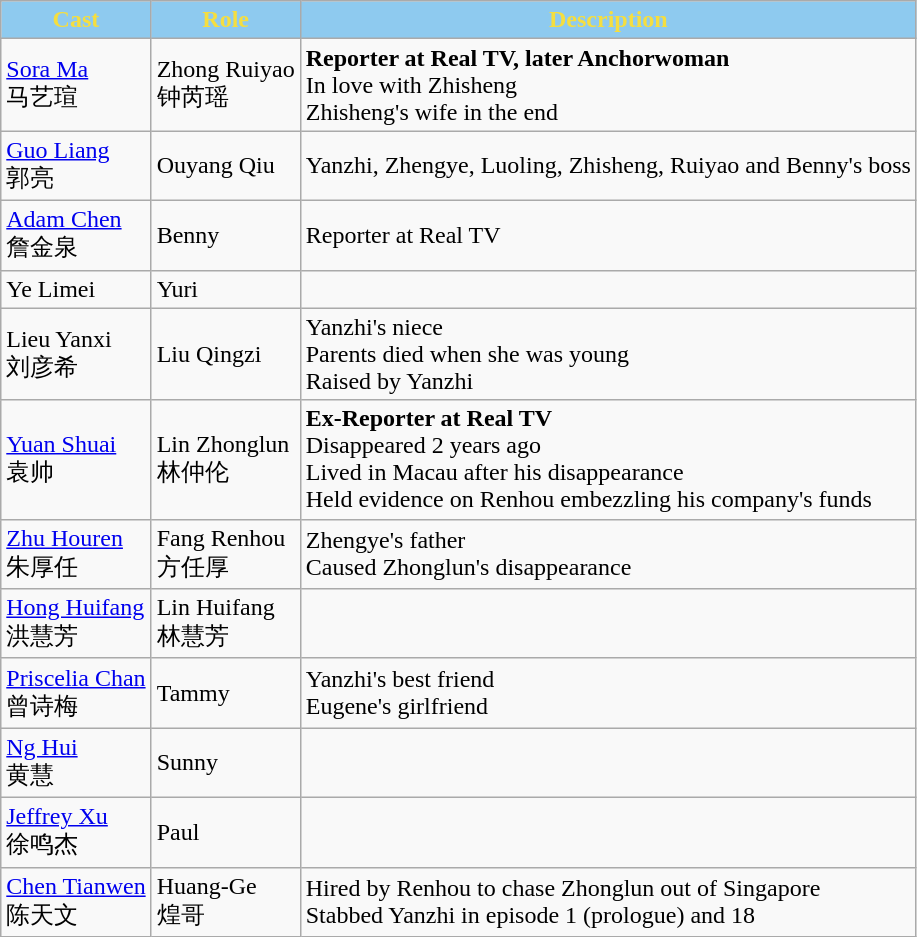<table class="wikitable">
<tr>
<th style="background:#8ecaef; color:#f5de40">Cast</th>
<th style="background:#8ecaef; color:#f5de40">Role</th>
<th style="background:#8ecaef; color:#f5de40">Description</th>
</tr>
<tr>
<td><a href='#'>Sora Ma</a> <br> 马艺瑄</td>
<td>Zhong Ruiyao <br> 钟芮瑶</td>
<td><strong>Reporter at Real TV, later Anchorwoman</strong><br>In love with Zhisheng<br>Zhisheng's wife in the end</td>
</tr>
<tr>
<td><a href='#'>Guo Liang</a> <br> 郭亮</td>
<td>Ouyang Qiu</td>
<td>Yanzhi, Zhengye, Luoling, Zhisheng, Ruiyao and Benny's boss</td>
</tr>
<tr>
<td><a href='#'>Adam Chen</a> <br> 詹金泉</td>
<td>Benny</td>
<td>Reporter at Real TV</td>
</tr>
<tr>
<td>Ye Limei</td>
<td>Yuri</td>
<td></td>
</tr>
<tr>
<td>Lieu Yanxi <br> 刘彦希</td>
<td>Liu Qingzi</td>
<td>Yanzhi's niece<br>Parents died when she was young<br>Raised by Yanzhi</td>
</tr>
<tr>
<td><a href='#'>Yuan Shuai</a> <br> 袁帅</td>
<td>Lin Zhonglun <br> 林仲伦</td>
<td><strong>Ex-Reporter at Real TV</strong><br>Disappeared 2 years ago<br>Lived in Macau after his disappearance<br>Held evidence on Renhou embezzling his company's funds</td>
</tr>
<tr>
<td><a href='#'>Zhu Houren</a> <br> 朱厚任</td>
<td>Fang Renhou <br> 方任厚</td>
<td>Zhengye's father<br>Caused Zhonglun's disappearance</td>
</tr>
<tr>
<td><a href='#'>Hong Huifang</a> <br> 洪慧芳</td>
<td>Lin Huifang <br> 林慧芳</td>
<td></td>
</tr>
<tr>
<td><a href='#'>Priscelia Chan</a> <br> 曾诗梅</td>
<td>Tammy</td>
<td>Yanzhi's best friend<br>Eugene's girlfriend</td>
</tr>
<tr>
<td><a href='#'>Ng Hui</a> <br> 黄慧</td>
<td>Sunny</td>
<td></td>
</tr>
<tr>
<td><a href='#'>Jeffrey Xu</a> <br> 徐鸣杰</td>
<td>Paul</td>
<td></td>
</tr>
<tr>
<td><a href='#'>Chen Tianwen</a> <br> 陈天文</td>
<td>Huang-Ge <br> 煌哥</td>
<td>Hired by Renhou to chase Zhonglun out of Singapore<br>Stabbed Yanzhi in episode 1 (prologue) and 18</td>
</tr>
</table>
